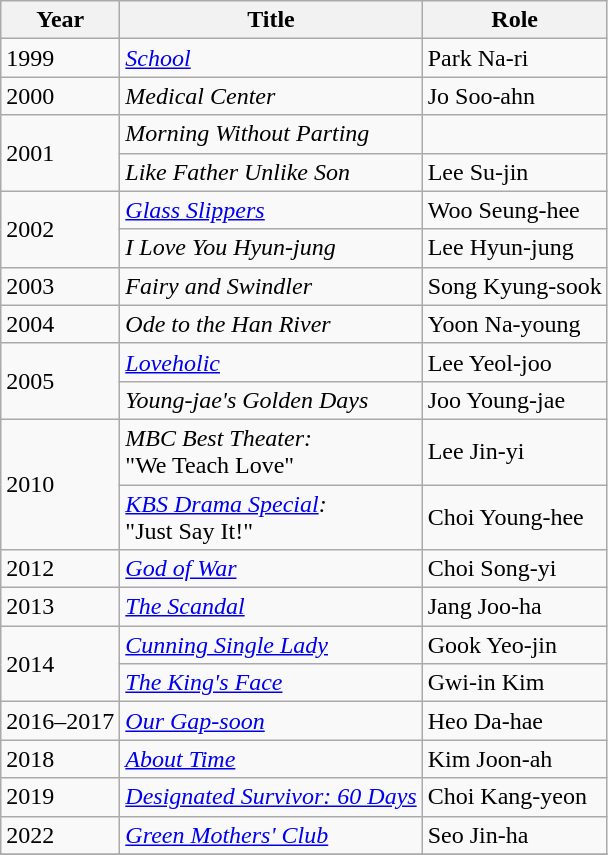<table class="wikitable plainrowheaders sortable">
<tr>
<th scope="col">Year</th>
<th scope="col">Title</th>
<th scope="col">Role</th>
</tr>
<tr>
<td>1999</td>
<td><em><a href='#'>School</a></em></td>
<td>Park Na-ri</td>
</tr>
<tr>
<td>2000</td>
<td><em>Medical Center</em></td>
<td>Jo Soo-ahn</td>
</tr>
<tr>
<td rowspan=2>2001</td>
<td><em>Morning Without Parting</em></td>
<td></td>
</tr>
<tr>
<td><em>Like Father Unlike Son</em></td>
<td>Lee Su-jin</td>
</tr>
<tr>
<td rowspan=2>2002</td>
<td><em><a href='#'>Glass Slippers</a></em></td>
<td>Woo Seung-hee</td>
</tr>
<tr>
<td><em>I Love You Hyun-jung</em></td>
<td>Lee Hyun-jung</td>
</tr>
<tr>
<td>2003</td>
<td><em>Fairy and Swindler</em></td>
<td>Song Kyung-sook</td>
</tr>
<tr>
<td>2004</td>
<td><em>Ode to the Han River</em></td>
<td>Yoon Na-young</td>
</tr>
<tr>
<td rowspan=2>2005</td>
<td><em><a href='#'>Loveholic</a></em></td>
<td>Lee Yeol-joo</td>
</tr>
<tr>
<td><em>Young-jae's Golden Days</em></td>
<td>Joo Young-jae</td>
</tr>
<tr>
<td rowspan=2>2010</td>
<td><em>MBC Best Theater:</em><br>"We Teach Love"</td>
<td>Lee Jin-yi</td>
</tr>
<tr>
<td><em><a href='#'>KBS Drama Special</a>:</em><br>"Just Say It!"</td>
<td>Choi Young-hee</td>
</tr>
<tr>
<td>2012</td>
<td><em><a href='#'>God of War</a></em></td>
<td>Choi Song-yi</td>
</tr>
<tr>
<td>2013</td>
<td><em><a href='#'>The Scandal</a></em></td>
<td>Jang Joo-ha</td>
</tr>
<tr>
<td rowspan=2>2014</td>
<td><em><a href='#'>Cunning Single Lady</a></em></td>
<td>Gook Yeo-jin</td>
</tr>
<tr>
<td><em><a href='#'>The King's Face</a></em></td>
<td>Gwi-in Kim</td>
</tr>
<tr>
<td>2016–2017</td>
<td><em><a href='#'>Our Gap-soon</a></em></td>
<td>Heo Da-hae</td>
</tr>
<tr>
<td>2018</td>
<td><em><a href='#'>About Time</a></em></td>
<td>Kim Joon-ah</td>
</tr>
<tr>
<td>2019</td>
<td><em><a href='#'>Designated Survivor: 60 Days</a></em></td>
<td>Choi Kang-yeon</td>
</tr>
<tr>
<td>2022</td>
<td><em><a href='#'>Green Mothers' Club</a></em></td>
<td>Seo Jin-ha</td>
</tr>
<tr>
</tr>
</table>
